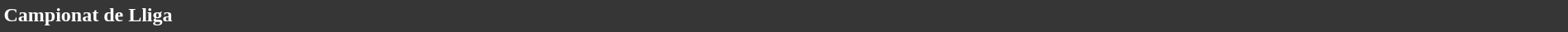<table style="width: 100%; background:#363636; color:white;">
<tr>
<td><strong>Campionat de Lliga</strong></td>
</tr>
<tr>
</tr>
</table>
